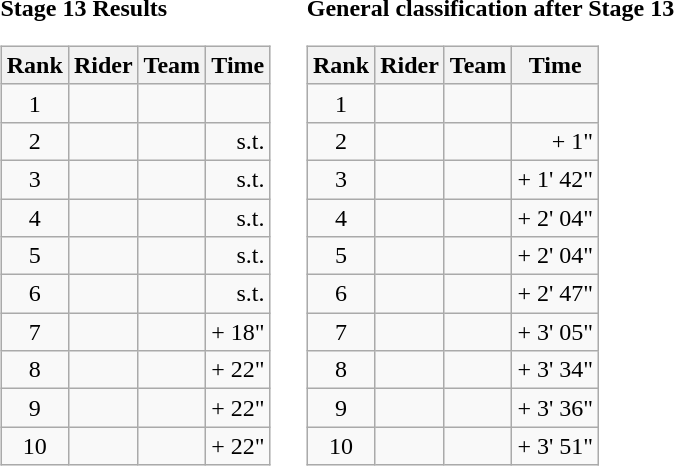<table>
<tr>
<td><strong>Stage 13 Results</strong><br><table class="wikitable">
<tr>
<th scope="col">Rank</th>
<th scope="col">Rider</th>
<th scope="col">Team</th>
<th scope="col">Time</th>
</tr>
<tr>
<td style="text-align:center;">1</td>
<td></td>
<td></td>
<td style="text-align:right;"></td>
</tr>
<tr>
<td style="text-align:center;">2</td>
<td></td>
<td></td>
<td style="text-align:right;">s.t.</td>
</tr>
<tr>
<td style="text-align:center;">3</td>
<td></td>
<td></td>
<td style="text-align:right;">s.t.</td>
</tr>
<tr>
<td style="text-align:center;">4</td>
<td></td>
<td></td>
<td style="text-align:right;">s.t.</td>
</tr>
<tr>
<td style="text-align:center;">5</td>
<td></td>
<td></td>
<td style="text-align:right;">s.t.</td>
</tr>
<tr>
<td style="text-align:center;">6</td>
<td></td>
<td></td>
<td style="text-align:right;">s.t.</td>
</tr>
<tr>
<td style="text-align:center;">7</td>
<td></td>
<td></td>
<td style="text-align:right;">+ 18"</td>
</tr>
<tr>
<td style="text-align:center;">8</td>
<td></td>
<td></td>
<td style="text-align:right;">+ 22"</td>
</tr>
<tr>
<td style="text-align:center;">9</td>
<td></td>
<td></td>
<td style="text-align:right;">+ 22"</td>
</tr>
<tr>
<td style="text-align:center;">10</td>
<td></td>
<td></td>
<td style="text-align:right;">+ 22"</td>
</tr>
</table>
</td>
<td></td>
<td><strong>General classification after Stage 13</strong><br><table class="wikitable">
<tr>
<th scope="col">Rank</th>
<th scope="col">Rider</th>
<th scope="col">Team</th>
<th scope="col">Time</th>
</tr>
<tr>
<td style="text-align:center;">1</td>
<td> </td>
<td></td>
<td style="text-align:right;"></td>
</tr>
<tr>
<td style="text-align:center;">2</td>
<td></td>
<td></td>
<td style="text-align:right;">+ 1"</td>
</tr>
<tr>
<td style="text-align:center;">3</td>
<td></td>
<td></td>
<td style="text-align:right;">+ 1' 42"</td>
</tr>
<tr>
<td style="text-align:center;">4</td>
<td></td>
<td></td>
<td style="text-align:right;">+ 2' 04"</td>
</tr>
<tr>
<td style="text-align:center;">5</td>
<td></td>
<td></td>
<td style="text-align:right;">+ 2' 04"</td>
</tr>
<tr>
<td style="text-align:center;">6</td>
<td></td>
<td></td>
<td style="text-align:right;">+ 2' 47"</td>
</tr>
<tr>
<td style="text-align:center;">7</td>
<td></td>
<td></td>
<td style="text-align:right;">+ 3' 05"</td>
</tr>
<tr>
<td style="text-align:center;">8</td>
<td></td>
<td></td>
<td style="text-align:right;">+ 3' 34"</td>
</tr>
<tr>
<td style="text-align:center;">9</td>
<td></td>
<td></td>
<td style="text-align:right;">+ 3' 36"</td>
</tr>
<tr>
<td style="text-align:center;">10</td>
<td></td>
<td></td>
<td style="text-align:right;">+ 3' 51"</td>
</tr>
</table>
</td>
</tr>
</table>
